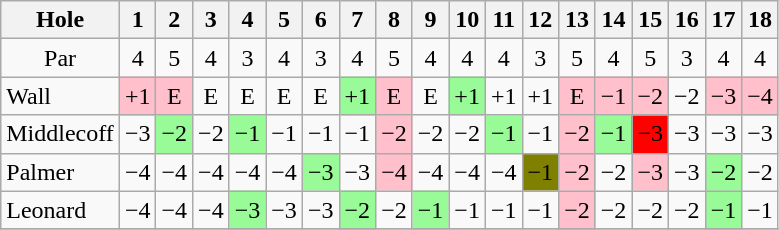<table class="wikitable" style="text-align:center">
<tr>
<th>Hole</th>
<th>1</th>
<th>2</th>
<th>3</th>
<th>4</th>
<th>5</th>
<th>6</th>
<th>7</th>
<th>8</th>
<th>9</th>
<th>10</th>
<th>11</th>
<th>12</th>
<th>13</th>
<th>14</th>
<th>15</th>
<th>16</th>
<th>17</th>
<th>18</th>
</tr>
<tr>
<td>Par</td>
<td>4</td>
<td>5</td>
<td>4</td>
<td>3</td>
<td>4</td>
<td>3</td>
<td>4</td>
<td>5</td>
<td>4</td>
<td>4</td>
<td>4</td>
<td>3</td>
<td>5</td>
<td>4</td>
<td>5</td>
<td>3</td>
<td>4</td>
<td>4</td>
</tr>
<tr>
<td align=left> Wall</td>
<td style="background: Pink;">+1</td>
<td style="background: Pink;">E</td>
<td>E</td>
<td>E</td>
<td>E</td>
<td>E</td>
<td style="background: PaleGreen;">+1</td>
<td style="background: Pink;">E</td>
<td>E</td>
<td style="background: PaleGreen;">+1</td>
<td>+1</td>
<td>+1</td>
<td style="background: Pink;">E</td>
<td style="background: Pink;">−1</td>
<td style="background: Pink;">−2</td>
<td>−2</td>
<td style="background: Pink;">−3</td>
<td style="background: Pink;">−4</td>
</tr>
<tr>
<td align=left> Middlecoff</td>
<td>−3</td>
<td style="background: PaleGreen;">−2</td>
<td>−2</td>
<td style="background: PaleGreen;">−1</td>
<td>−1</td>
<td>−1</td>
<td>−1</td>
<td style="background: Pink;">−2</td>
<td>−2</td>
<td>−2</td>
<td style="background: PaleGreen;">−1</td>
<td>−1</td>
<td style="background: Pink;">−2</td>
<td style="background: PaleGreen;">−1</td>
<td style="background: Red;">−3</td>
<td>−3</td>
<td>−3</td>
<td>−3</td>
</tr>
<tr>
<td align=left> Palmer</td>
<td>−4</td>
<td>−4</td>
<td>−4</td>
<td>−4</td>
<td>−4</td>
<td style="background: PaleGreen;">−3</td>
<td>−3</td>
<td style="background: Pink;">−4</td>
<td>−4</td>
<td>−4</td>
<td>−4</td>
<td style="background: Olive;">−1</td>
<td style="background: Pink;">−2</td>
<td>−2</td>
<td style="background: Pink;">−3</td>
<td>−3</td>
<td style="background: PaleGreen;">−2</td>
<td>−2</td>
</tr>
<tr>
<td align=left> Leonard</td>
<td>−4</td>
<td>−4</td>
<td>−4</td>
<td style="background: PaleGreen;">−3</td>
<td>−3</td>
<td>−3</td>
<td style="background: PaleGreen;">−2</td>
<td>−2</td>
<td style="background: PaleGreen;">−1</td>
<td>−1</td>
<td>−1</td>
<td>−1</td>
<td style="background: Pink;">−2</td>
<td>−2</td>
<td>−2</td>
<td>−2</td>
<td style="background: PaleGreen;">−1</td>
<td>−1</td>
</tr>
<tr>
</tr>
</table>
